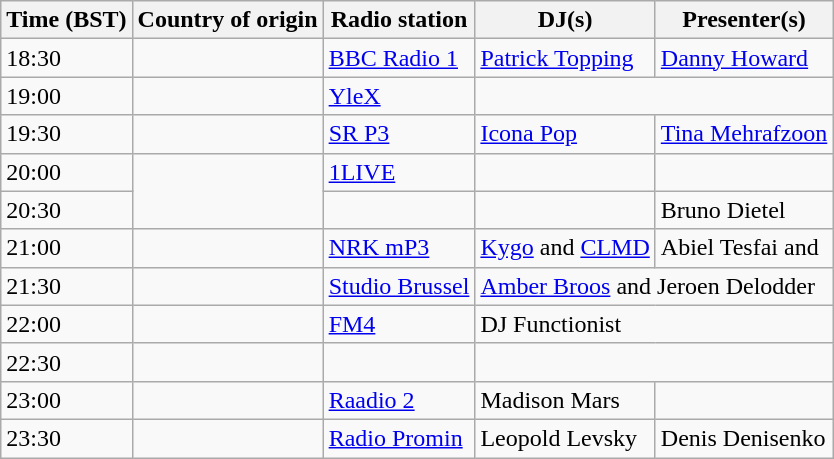<table class="wikitable">
<tr>
<th>Time (BST)</th>
<th>Country of origin</th>
<th>Radio station</th>
<th>DJ(s)</th>
<th>Presenter(s)</th>
</tr>
<tr>
<td>18:30</td>
<td></td>
<td><a href='#'>BBC Radio 1</a></td>
<td><a href='#'>Patrick Topping</a></td>
<td><a href='#'>Danny Howard</a></td>
</tr>
<tr>
<td>19:00</td>
<td></td>
<td><a href='#'>YleX</a></td>
<td colspan="2"></td>
</tr>
<tr>
<td>19:30</td>
<td></td>
<td><a href='#'>SR P3</a></td>
<td><a href='#'>Icona Pop</a></td>
<td><a href='#'>Tina Mehrafzoon</a></td>
</tr>
<tr>
<td>20:00</td>
<td rowspan="2"></td>
<td><a href='#'>1LIVE</a></td>
<td></td>
<td></td>
</tr>
<tr>
<td>20:30</td>
<td></td>
<td></td>
<td>Bruno Dietel</td>
</tr>
<tr>
<td>21:00</td>
<td></td>
<td><a href='#'>NRK mP3</a></td>
<td><a href='#'>Kygo</a> and <a href='#'>CLMD</a></td>
<td>Abiel Tesfai and </td>
</tr>
<tr>
<td>21:30</td>
<td></td>
<td><a href='#'>Studio Brussel</a></td>
<td colspan="2"><a href='#'>Amber Broos</a> and Jeroen Delodder</td>
</tr>
<tr>
<td>22:00</td>
<td></td>
<td><a href='#'>FM4</a></td>
<td colspan="2">DJ Functionist</td>
</tr>
<tr>
<td>22:30</td>
<td></td>
<td></td>
<td colspan="2"></td>
</tr>
<tr>
<td>23:00</td>
<td></td>
<td><a href='#'>Raadio 2</a></td>
<td>Madison Mars</td>
<td></td>
</tr>
<tr>
<td>23:30</td>
<td></td>
<td><a href='#'>Radio Promin</a></td>
<td>Leopold Levsky</td>
<td>Denis Denisenko</td>
</tr>
</table>
